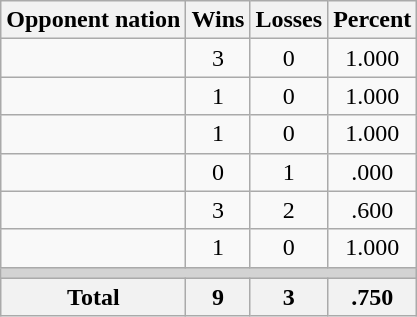<table class=wikitable>
<tr>
<th>Opponent nation</th>
<th>Wins</th>
<th>Losses</th>
<th>Percent</th>
</tr>
<tr align=center>
<td align=left></td>
<td>3</td>
<td>0</td>
<td>1.000</td>
</tr>
<tr align=center>
<td align=left></td>
<td>1</td>
<td>0</td>
<td>1.000</td>
</tr>
<tr align=center>
<td align=left></td>
<td>1</td>
<td>0</td>
<td>1.000</td>
</tr>
<tr align=center>
<td align=left></td>
<td>0</td>
<td>1</td>
<td>.000</td>
</tr>
<tr align=center>
<td align=left></td>
<td>3</td>
<td>2</td>
<td>.600</td>
</tr>
<tr align=center>
<td align=left></td>
<td>1</td>
<td>0</td>
<td>1.000</td>
</tr>
<tr>
<td colspan=4 bgcolor=lightgray></td>
</tr>
<tr>
<th>Total</th>
<th>9</th>
<th>3</th>
<th>.750</th>
</tr>
</table>
